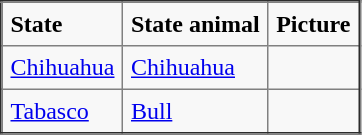<table border=2 cellspacing=0 cellpadding=5 style="border-collapse: collapse; background:#f8f8f8;">
<tr>
<th align=left>State</th>
<th>State animal</th>
<td><strong>Picture</strong></td>
</tr>
<tr>
<td> <a href='#'>Chihuahua</a></td>
<td><a href='#'>Chihuahua</a></td>
<td></td>
</tr>
<tr>
<td> <a href='#'>Tabasco</a></td>
<td><a href='#'>Bull</a></td>
<td></td>
</tr>
</table>
